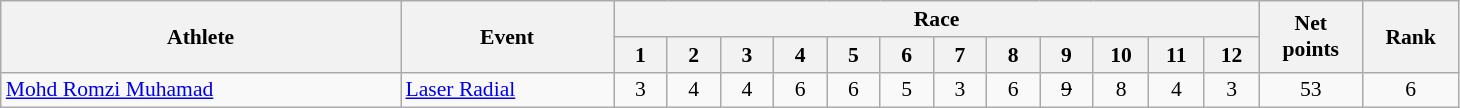<table class="wikitable" width="77%" style="text-align:center; font-size:90%">
<tr>
<th rowspan="2" width="15%">Athlete</th>
<th rowspan="2" width="8%">Event</th>
<th colspan="12" width="48%">Race</th>
<th rowspan="2" width="3%">Net points</th>
<th rowspan="2" width="3%">Rank</th>
</tr>
<tr>
<th width="2%">1</th>
<th width="2%">2</th>
<th width="2%">3</th>
<th width="2%">4</th>
<th width="2%">5</th>
<th width="2%">6</th>
<th width="2%">7</th>
<th width="2%">8</th>
<th width="2%">9</th>
<th width="2%">10</th>
<th width="2%">11</th>
<th width="2%">12</th>
</tr>
<tr>
<td align="left"><a href='#'>Mohd Romzi Muhamad</a></td>
<td align="left"><a href='#'>Laser Radial</a></td>
<td>3</td>
<td>4</td>
<td>4</td>
<td>6</td>
<td>6</td>
<td>5</td>
<td>3</td>
<td>6</td>
<td><s>9</s></td>
<td>8</td>
<td>4</td>
<td>3</td>
<td>53</td>
<td>6</td>
</tr>
</table>
